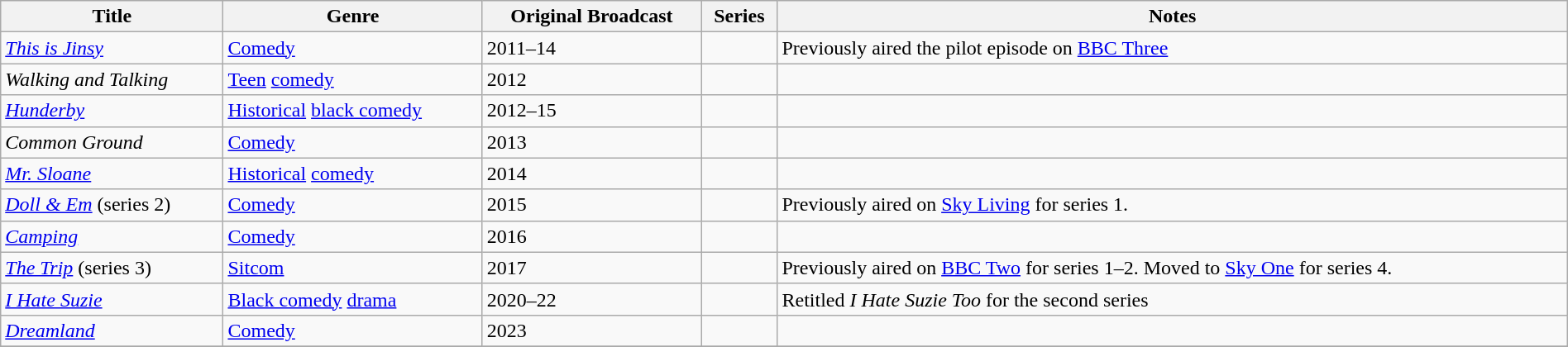<table class="wikitable sortable" style="width:100%;">
<tr>
<th>Title</th>
<th>Genre</th>
<th>Original Broadcast</th>
<th>Series</th>
<th>Notes</th>
</tr>
<tr>
<td><em><a href='#'>This is Jinsy</a></em></td>
<td><a href='#'>Comedy</a></td>
<td>2011–14</td>
<td></td>
<td>Previously aired the pilot episode on <a href='#'>BBC Three</a></td>
</tr>
<tr>
<td><em>Walking and Talking</em></td>
<td><a href='#'>Teen</a> <a href='#'>comedy</a></td>
<td>2012</td>
<td></td>
<td></td>
</tr>
<tr>
<td><em><a href='#'>Hunderby</a></em></td>
<td><a href='#'>Historical</a> <a href='#'>black comedy</a></td>
<td>2012–15</td>
<td></td>
<td></td>
</tr>
<tr>
<td><em>Common Ground</em></td>
<td><a href='#'>Comedy</a></td>
<td>2013</td>
<td></td>
<td></td>
</tr>
<tr>
<td><em><a href='#'>Mr. Sloane</a></em></td>
<td><a href='#'>Historical</a> <a href='#'>comedy</a></td>
<td>2014</td>
<td></td>
<td></td>
</tr>
<tr>
<td><em><a href='#'>Doll & Em</a></em> (series 2)</td>
<td><a href='#'>Comedy</a></td>
<td>2015</td>
<td></td>
<td>Previously aired on <a href='#'>Sky Living</a> for series 1.</td>
</tr>
<tr>
<td><em><a href='#'>Camping</a></em></td>
<td><a href='#'>Comedy</a></td>
<td>2016</td>
<td></td>
<td></td>
</tr>
<tr>
<td><em><a href='#'>The Trip</a></em> (series 3)</td>
<td><a href='#'>Sitcom</a></td>
<td>2017</td>
<td></td>
<td>Previously aired on <a href='#'>BBC Two</a> for series 1–2. Moved to <a href='#'>Sky One</a> for series 4.</td>
</tr>
<tr>
<td><em><a href='#'>I Hate Suzie</a></em></td>
<td><a href='#'>Black comedy</a> <a href='#'>drama</a></td>
<td>2020–22</td>
<td></td>
<td>Retitled <em>I Hate Suzie Too</em> for the second series</td>
</tr>
<tr>
<td><em><a href='#'>Dreamland</a></em></td>
<td><a href='#'>Comedy</a></td>
<td>2023</td>
<td></td>
<td></td>
</tr>
<tr>
</tr>
</table>
